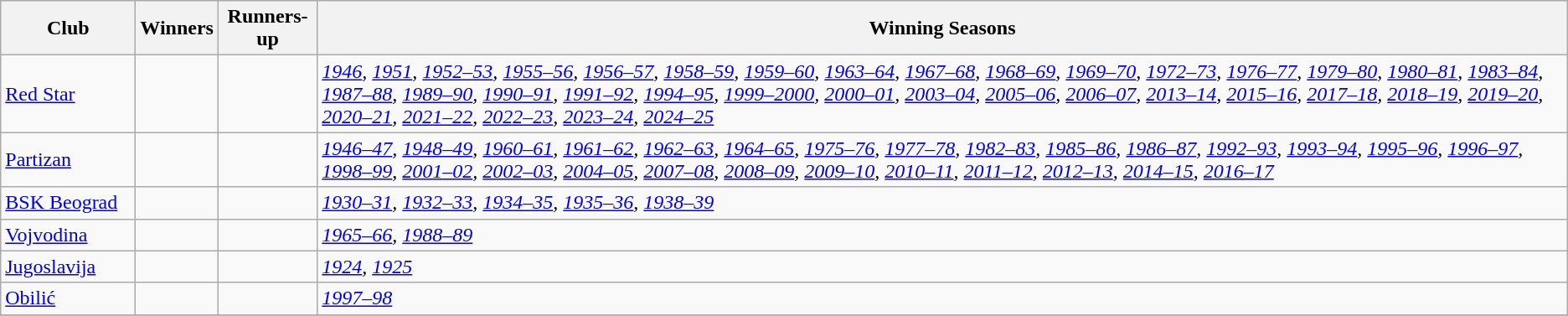<table class="wikitable">
<tr>
<th width=100>Club</th>
<th>Winners</th>
<th>Runners-up</th>
<th>Winning Seasons</th>
</tr>
<tr>
<td><a href='#'>Red Star</a></td>
<td></td>
<td></td>
<td><em><a href='#'>1946</a>, <a href='#'>1951</a>, <a href='#'>1952–53</a>, <a href='#'>1955–56</a>, <a href='#'>1956–57</a>, <a href='#'>1958–59</a>, <a href='#'>1959–60</a>, <a href='#'>1963–64</a>, <a href='#'>1967–68</a>, <a href='#'>1968–69</a>, <a href='#'>1969–70</a>, <a href='#'>1972–73</a>, <a href='#'>1976–77</a>, <a href='#'>1979–80</a>, <a href='#'>1980–81</a>, <a href='#'>1983–84</a>, <a href='#'>1987–88</a>, <a href='#'>1989–90</a>, <a href='#'>1990–91</a>, <a href='#'>1991–92</a>, <a href='#'>1994–95</a>, <a href='#'>1999–2000</a>, <a href='#'>2000–01</a>, <a href='#'>2003–04</a>, <a href='#'>2005–06</a>, <a href='#'>2006–07</a>, <a href='#'>2013–14</a>, <a href='#'>2015–16</a>, <a href='#'>2017–18</a>, <a href='#'>2018–19</a>, <a href='#'>2019–20</a>, <a href='#'>2020–21</a>, <a href='#'>2021–22</a>, <a href='#'>2022–23</a>, <a href='#'>2023–24</a>, <a href='#'>2024–25</a></em></td>
</tr>
<tr>
<td><a href='#'>Partizan</a></td>
<td></td>
<td></td>
<td><em><a href='#'>1946–47</a>, <a href='#'>1948–49</a>, <a href='#'>1960–61</a>, <a href='#'>1961–62</a>, <a href='#'>1962–63</a>, <a href='#'>1964–65</a>, <a href='#'>1975–76</a>, <a href='#'>1977–78</a>, <a href='#'>1982–83</a>, <a href='#'>1985–86</a>, <a href='#'>1986–87</a>, <a href='#'>1992–93</a>, <a href='#'>1993–94</a>, <a href='#'>1995–96</a>, <a href='#'>1996–97</a>, <a href='#'>1998–99</a>, <a href='#'>2001–02</a>, <a href='#'>2002–03</a>, <a href='#'>2004–05</a>, <a href='#'>2007–08</a>, <a href='#'>2008–09</a>, <a href='#'>2009–10</a>, <a href='#'>2010–11</a>, <a href='#'>2011–12</a>, <a href='#'>2012–13</a>, <a href='#'>2014–15</a>, <a href='#'>2016–17</a></em></td>
</tr>
<tr>
<td><a href='#'>BSK Beograd</a></td>
<td></td>
<td></td>
<td><em><a href='#'>1930–31</a>, <a href='#'>1932–33</a>, <a href='#'>1934–35</a>, <a href='#'>1935–36</a>, <a href='#'>1938–39</a></em></td>
</tr>
<tr>
<td><a href='#'>Vojvodina</a></td>
<td></td>
<td></td>
<td><em><a href='#'>1965–66</a>, <a href='#'>1988–89</a></em></td>
</tr>
<tr>
<td><a href='#'>Jugoslavija</a></td>
<td></td>
<td></td>
<td><em><a href='#'>1924</a>, <a href='#'>1925</a></em></td>
</tr>
<tr>
<td><a href='#'>Obilić</a></td>
<td></td>
<td></td>
<td><em><a href='#'>1997–98</a></em></td>
</tr>
<tr>
</tr>
</table>
